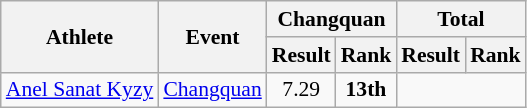<table class=wikitable style="font-size:90%">
<tr>
<th rowspan="2">Athlete</th>
<th rowspan="2">Event</th>
<th colspan="2">Changquan</th>
<th colspan="2">Total</th>
</tr>
<tr>
<th>Result</th>
<th>Rank</th>
<th>Result</th>
<th>Rank</th>
</tr>
<tr>
<td><a href='#'>Anel Sanat Kyzy</a></td>
<td><a href='#'>Changquan</a></td>
<td align=center>7.29</td>
<td align=center><strong>13th</strong></td>
</tr>
</table>
